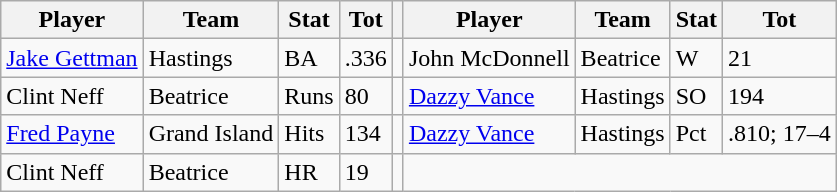<table class="wikitable">
<tr>
<th>Player</th>
<th>Team</th>
<th>Stat</th>
<th>Tot</th>
<th></th>
<th>Player</th>
<th>Team</th>
<th>Stat</th>
<th>Tot</th>
</tr>
<tr>
<td><a href='#'>Jake Gettman</a></td>
<td>Hastings</td>
<td>BA</td>
<td>.336</td>
<td></td>
<td>John McDonnell</td>
<td>Beatrice</td>
<td>W</td>
<td>21</td>
</tr>
<tr>
<td>Clint Neff</td>
<td>Beatrice</td>
<td>Runs</td>
<td>80</td>
<td></td>
<td><a href='#'>Dazzy Vance</a></td>
<td>Hastings</td>
<td>SO</td>
<td>194</td>
</tr>
<tr>
<td><a href='#'>Fred Payne</a></td>
<td>Grand Island</td>
<td>Hits</td>
<td>134</td>
<td></td>
<td><a href='#'>Dazzy Vance</a></td>
<td>Hastings</td>
<td>Pct</td>
<td>.810; 17–4</td>
</tr>
<tr>
<td>Clint Neff</td>
<td>Beatrice</td>
<td>HR</td>
<td>19</td>
<td></td>
</tr>
</table>
